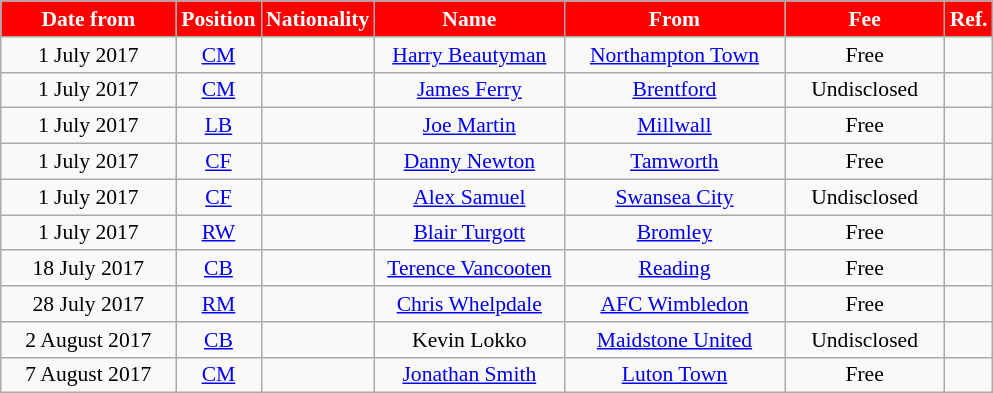<table class="wikitable"  style="text-align:center; font-size:90%; ">
<tr>
<th style="background:#FF0000; color:white; width:110px;">Date from</th>
<th style="background:#FF0000; color:white; width:50px;">Position</th>
<th style="background:#FF0000; color:white; width:50px;">Nationality</th>
<th style="background:#FF0000; color:white; width:120px;">Name</th>
<th style="background:#FF0000; color:white; width:140px;">From</th>
<th style="background:#FF0000; color:white; width:100px;">Fee</th>
<th style="background:#FF0000; color:white; width:25px;">Ref.</th>
</tr>
<tr>
<td>1 July 2017</td>
<td><a href='#'>CM</a></td>
<td></td>
<td><a href='#'>Harry Beautyman</a></td>
<td><a href='#'>Northampton Town</a></td>
<td>Free</td>
<td></td>
</tr>
<tr>
<td>1 July 2017</td>
<td><a href='#'>CM</a></td>
<td></td>
<td><a href='#'>James Ferry</a></td>
<td><a href='#'>Brentford</a></td>
<td>Undisclosed</td>
<td></td>
</tr>
<tr>
<td>1 July 2017</td>
<td><a href='#'>LB</a></td>
<td></td>
<td><a href='#'>Joe Martin</a></td>
<td><a href='#'>Millwall</a></td>
<td>Free</td>
<td></td>
</tr>
<tr>
<td>1 July 2017</td>
<td><a href='#'>CF</a></td>
<td></td>
<td><a href='#'>Danny Newton</a></td>
<td><a href='#'>Tamworth</a></td>
<td>Free</td>
<td></td>
</tr>
<tr>
<td>1 July 2017</td>
<td><a href='#'>CF</a></td>
<td></td>
<td><a href='#'>Alex Samuel</a></td>
<td><a href='#'>Swansea City</a></td>
<td>Undisclosed</td>
<td></td>
</tr>
<tr>
<td>1 July 2017</td>
<td><a href='#'>RW</a></td>
<td></td>
<td><a href='#'>Blair Turgott</a></td>
<td><a href='#'>Bromley</a></td>
<td>Free</td>
<td></td>
</tr>
<tr>
<td>18 July 2017</td>
<td><a href='#'>CB</a></td>
<td></td>
<td><a href='#'>Terence Vancooten</a></td>
<td><a href='#'>Reading</a></td>
<td>Free</td>
<td></td>
</tr>
<tr>
<td>28 July 2017</td>
<td><a href='#'>RM</a></td>
<td></td>
<td><a href='#'>Chris Whelpdale</a></td>
<td><a href='#'>AFC Wimbledon</a></td>
<td>Free</td>
<td></td>
</tr>
<tr>
<td>2 August 2017</td>
<td><a href='#'>CB</a></td>
<td></td>
<td>Kevin Lokko</td>
<td><a href='#'>Maidstone United</a></td>
<td>Undisclosed</td>
<td></td>
</tr>
<tr>
<td>7 August 2017</td>
<td><a href='#'>CM</a></td>
<td></td>
<td><a href='#'>Jonathan Smith</a></td>
<td><a href='#'>Luton Town</a></td>
<td>Free</td>
<td></td>
</tr>
</table>
